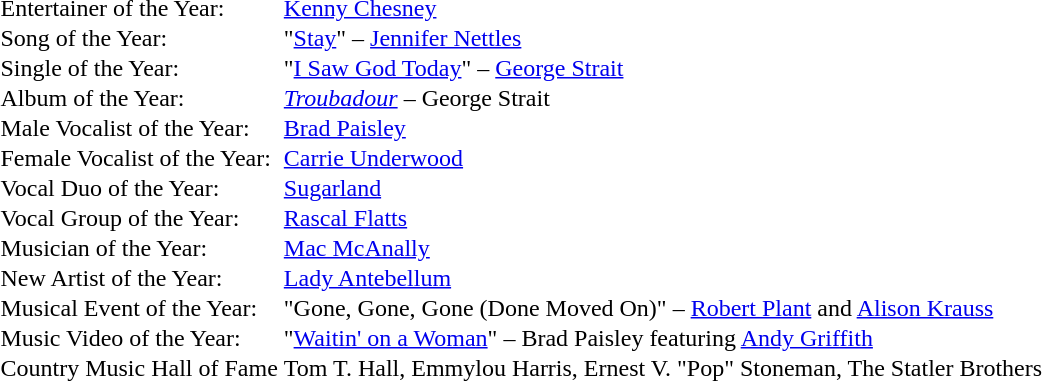<table cellspacing="0" border="0" cellpadding="1">
<tr>
<td>Entertainer of the Year:</td>
<td></td>
<td><a href='#'>Kenny Chesney</a></td>
</tr>
<tr>
<td>Song of the Year:</td>
<td></td>
<td>"<a href='#'>Stay</a>" – <a href='#'>Jennifer Nettles</a></td>
</tr>
<tr>
<td>Single of the Year:</td>
<td></td>
<td>"<a href='#'>I Saw God Today</a>" – <a href='#'>George Strait</a></td>
</tr>
<tr>
<td>Album of the Year:</td>
<td></td>
<td><em><a href='#'>Troubadour</a></em> – George Strait</td>
</tr>
<tr>
<td>Male Vocalist of the Year:</td>
<td></td>
<td><a href='#'>Brad Paisley</a></td>
</tr>
<tr>
<td>Female Vocalist of the Year:</td>
<td></td>
<td><a href='#'>Carrie Underwood</a></td>
</tr>
<tr>
<td>Vocal Duo of the Year:</td>
<td></td>
<td><a href='#'>Sugarland</a></td>
</tr>
<tr>
<td>Vocal Group of the Year:</td>
<td></td>
<td><a href='#'>Rascal Flatts</a></td>
</tr>
<tr>
<td>Musician of the Year:</td>
<td></td>
<td><a href='#'>Mac McAnally</a></td>
</tr>
<tr>
<td>New Artist of the Year:</td>
<td></td>
<td><a href='#'>Lady Antebellum</a></td>
</tr>
<tr>
<td>Musical Event of the Year:</td>
<td></td>
<td>"Gone, Gone, Gone (Done Moved On)" – <a href='#'>Robert Plant</a> and <a href='#'>Alison Krauss</a></td>
</tr>
<tr>
<td>Music Video of the Year:</td>
<td></td>
<td>"<a href='#'>Waitin' on a Woman</a>" – Brad Paisley featuring <a href='#'>Andy Griffith</a></td>
</tr>
<tr>
<td>Country Music Hall of Fame</td>
<td></td>
<td>Tom T. Hall, Emmylou Harris, Ernest V. "Pop" Stoneman, The Statler Brothers</td>
</tr>
</table>
